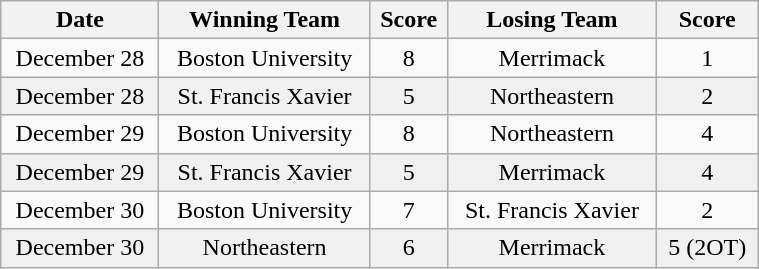<table class="wikitable sortable" style="text-align:center" cellpadding=2 cellspacing=2 width =40%>
<tr>
<th>Date</th>
<th>Winning Team</th>
<th>Score</th>
<th>Losing Team</th>
<th>Score</th>
</tr>
<tr>
<td>December 28</td>
<td>Boston University</td>
<td>8</td>
<td>Merrimack</td>
<td>1</td>
</tr>
<tr bgcolor=f0f0f0>
<td>December 28</td>
<td>St. Francis Xavier</td>
<td>5</td>
<td>Northeastern</td>
<td>2</td>
</tr>
<tr>
<td>December 29</td>
<td>Boston University</td>
<td>8</td>
<td>Northeastern</td>
<td>4</td>
</tr>
<tr bgcolor=f0f0f0>
<td>December 29</td>
<td>St. Francis Xavier</td>
<td>5</td>
<td>Merrimack</td>
<td>4</td>
</tr>
<tr>
<td>December 30</td>
<td>Boston University</td>
<td>7</td>
<td>St. Francis Xavier</td>
<td>2</td>
</tr>
<tr bgcolor=f0f0f0>
<td>December 30</td>
<td>Northeastern</td>
<td>6</td>
<td>Merrimack</td>
<td>5 (2OT)</td>
</tr>
</table>
